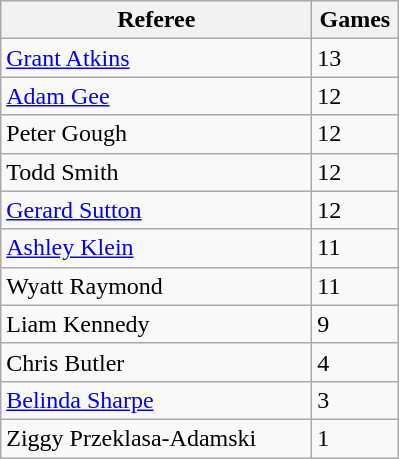<table class="wikitable" style="text-align:left;">
<tr>
<th width="200">Referee</th>
<th width="50">Games</th>
</tr>
<tr>
<td><a href='#'>Grant Atkins</a></td>
<td>13</td>
</tr>
<tr>
<td><a href='#'>Adam Gee</a></td>
<td>12</td>
</tr>
<tr>
<td>Peter Gough</td>
<td>12</td>
</tr>
<tr>
<td>Todd Smith</td>
<td>12</td>
</tr>
<tr>
<td><a href='#'>Gerard Sutton</a></td>
<td>12</td>
</tr>
<tr>
<td><a href='#'>Ashley Klein</a></td>
<td>11</td>
</tr>
<tr>
<td>Wyatt Raymond</td>
<td>11</td>
</tr>
<tr>
<td>Liam Kennedy</td>
<td>9</td>
</tr>
<tr>
<td>Chris Butler</td>
<td>4</td>
</tr>
<tr>
<td><a href='#'>Belinda Sharpe</a></td>
<td>3</td>
</tr>
<tr>
<td>Ziggy Przeklasa-Adamski</td>
<td>1</td>
</tr>
</table>
